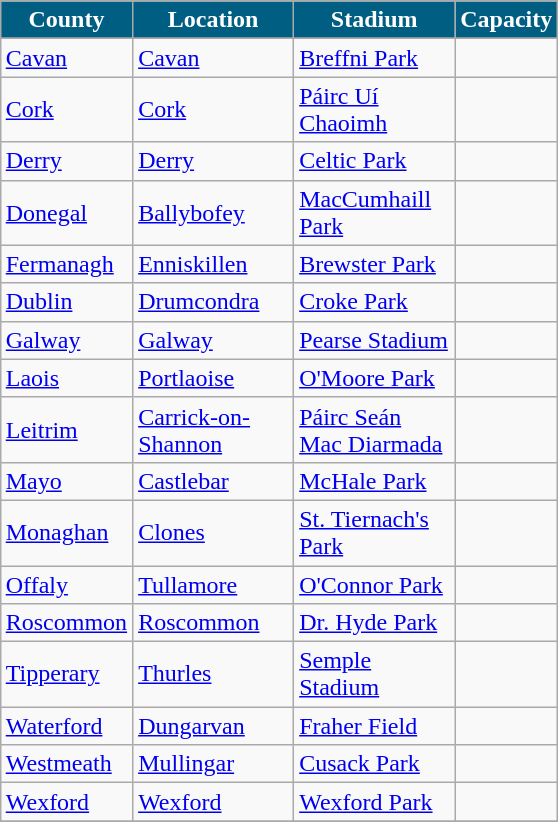<table class="wikitable sortable" style="margin: 1em auto;">
<tr>
<th scope="col" style="background:#005E82;color: white;width: 50px;">County</th>
<th scope="col" style="background:#005E82;color: white;width: 100px;">Location</th>
<th scope="col" style="background:#005E82;color: white;width: 100px;">Stadium</th>
<th scope="col" style="background:#005E82;color: white;width: 50px;">Capacity</th>
</tr>
<tr>
</tr>
<tr>
<td><a href='#'>Cavan</a></td>
<td><a href='#'>Cavan</a></td>
<td><a href='#'>Breffni Park</a></td>
<td style="text-align:right"></td>
</tr>
<tr>
<td><a href='#'>Cork</a></td>
<td><a href='#'>Cork</a></td>
<td><a href='#'>Páirc Uí Chaoimh</a></td>
<td style="text-align:right"></td>
</tr>
<tr>
<td><a href='#'>Derry</a></td>
<td><a href='#'>Derry</a></td>
<td><a href='#'>Celtic Park</a></td>
<td style="text-align:right"></td>
</tr>
<tr>
<td><a href='#'>Donegal</a></td>
<td><a href='#'>Ballybofey</a></td>
<td><a href='#'>MacCumhaill Park</a></td>
<td style="text-align:right"></td>
</tr>
<tr>
<td><a href='#'>Fermanagh</a></td>
<td><a href='#'>Enniskillen</a></td>
<td><a href='#'>Brewster Park</a></td>
<td style="text-align:right"></td>
</tr>
<tr>
<td><a href='#'>Dublin</a></td>
<td><a href='#'>Drumcondra</a></td>
<td><a href='#'>Croke Park</a></td>
<td style="text-align:right"></td>
</tr>
<tr>
<td><a href='#'>Galway</a></td>
<td><a href='#'>Galway</a></td>
<td><a href='#'>Pearse Stadium</a></td>
<td style="text-align:right"></td>
</tr>
<tr>
<td><a href='#'>Laois</a></td>
<td><a href='#'>Portlaoise</a></td>
<td><a href='#'>O'Moore Park</a></td>
<td style="text-align:right"></td>
</tr>
<tr>
<td><a href='#'>Leitrim</a></td>
<td><a href='#'>Carrick-on-Shannon</a></td>
<td><a href='#'>Páirc Seán Mac Diarmada</a></td>
<td style="text-align:right"></td>
</tr>
<tr>
<td><a href='#'>Mayo</a></td>
<td><a href='#'>Castlebar</a></td>
<td><a href='#'>McHale Park</a></td>
<td style="text-align:right"></td>
</tr>
<tr>
<td><a href='#'>Monaghan</a></td>
<td><a href='#'>Clones</a></td>
<td><a href='#'>St. Tiernach's Park</a></td>
<td style="text-align:right"></td>
</tr>
<tr>
<td><a href='#'>Offaly</a></td>
<td><a href='#'>Tullamore</a></td>
<td><a href='#'>O'Connor Park</a></td>
<td style="text-align:right"></td>
</tr>
<tr>
<td><a href='#'>Roscommon</a></td>
<td><a href='#'>Roscommon</a></td>
<td><a href='#'>Dr. Hyde Park</a></td>
<td style="text-align:right"></td>
</tr>
<tr>
<td><a href='#'>Tipperary</a></td>
<td><a href='#'>Thurles</a></td>
<td><a href='#'>Semple Stadium</a></td>
<td style="text-align:right"></td>
</tr>
<tr>
<td><a href='#'>Waterford</a></td>
<td><a href='#'>Dungarvan</a></td>
<td><a href='#'>Fraher Field</a></td>
<td style="text-align:right"></td>
</tr>
<tr>
<td><a href='#'>Westmeath</a></td>
<td><a href='#'>Mullingar</a></td>
<td><a href='#'>Cusack Park</a></td>
<td style="text-align:right"></td>
</tr>
<tr>
<td><a href='#'>Wexford</a></td>
<td><a href='#'>Wexford</a></td>
<td><a href='#'>Wexford Park</a></td>
<td style="text-align:right"></td>
</tr>
<tr>
</tr>
</table>
